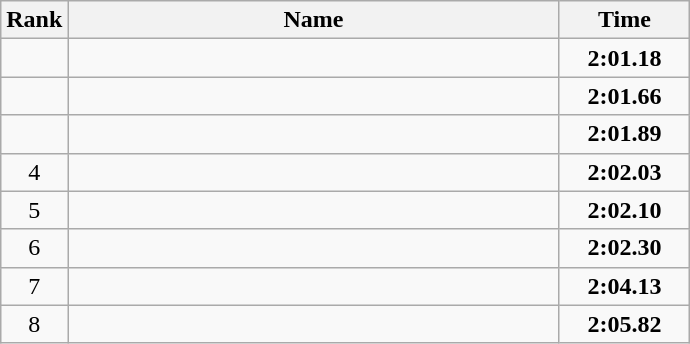<table class="wikitable">
<tr>
<th>Rank</th>
<th align="center" style="width: 20em">Name</th>
<th align="center" style="width: 5em">Time</th>
</tr>
<tr>
<td align="center"></td>
<td></td>
<td align="center"><strong>2:01.18</strong></td>
</tr>
<tr>
<td align="center"></td>
<td></td>
<td align="center"><strong>2:01.66</strong></td>
</tr>
<tr>
<td align="center"></td>
<td></td>
<td align="center"><strong>2:01.89</strong></td>
</tr>
<tr>
<td align="center">4</td>
<td></td>
<td align="center"><strong>2:02.03</strong></td>
</tr>
<tr>
<td align="center">5</td>
<td></td>
<td align="center"><strong>2:02.10</strong></td>
</tr>
<tr>
<td align="center">6</td>
<td></td>
<td align="center"><strong>2:02.30</strong></td>
</tr>
<tr>
<td align="center">7</td>
<td></td>
<td align="center"><strong>2:04.13</strong></td>
</tr>
<tr>
<td align="center">8</td>
<td></td>
<td align="center"><strong>2:05.82</strong></td>
</tr>
</table>
